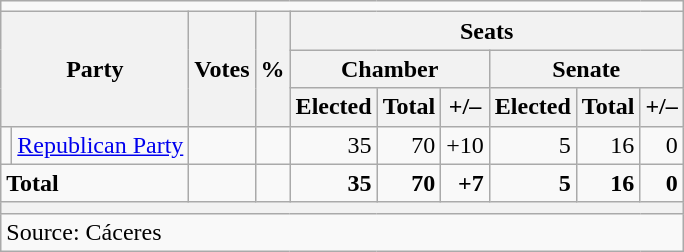<table class="wikitable sortable" style=text-align:right>
<tr>
<td colspan=10> </td>
</tr>
<tr>
<th rowspan=3 colspan=2>Party</th>
<th rowspan=3>Votes</th>
<th rowspan=3>%</th>
<th colspan=6>Seats</th>
</tr>
<tr>
<th colspan=3>Chamber</th>
<th colspan=3>Senate</th>
</tr>
<tr>
<th>Elected</th>
<th>Total</th>
<th>+/–</th>
<th>Elected</th>
<th>Total</th>
<th>+/–</th>
</tr>
<tr>
<td bgcolor=></td>
<td align=left><a href='#'>Republican Party</a></td>
<td></td>
<td></td>
<td>35</td>
<td>70</td>
<td>+10</td>
<td>5</td>
<td>16</td>
<td>0</td>
</tr>
<tr class=sortbottom>
<td align=left colspan=2><strong>Total</strong></td>
<td></td>
<td></td>
<td><strong>35</strong></td>
<td><strong>70</strong></td>
<td><strong>+7</strong></td>
<td><strong>5</strong></td>
<td><strong>16</strong></td>
<td><strong>0</strong></td>
</tr>
<tr class=sortbottom>
<th colspan=10></th>
</tr>
<tr class=sortbottom>
<td align=left colspan=10>Source: Cáceres</td>
</tr>
</table>
